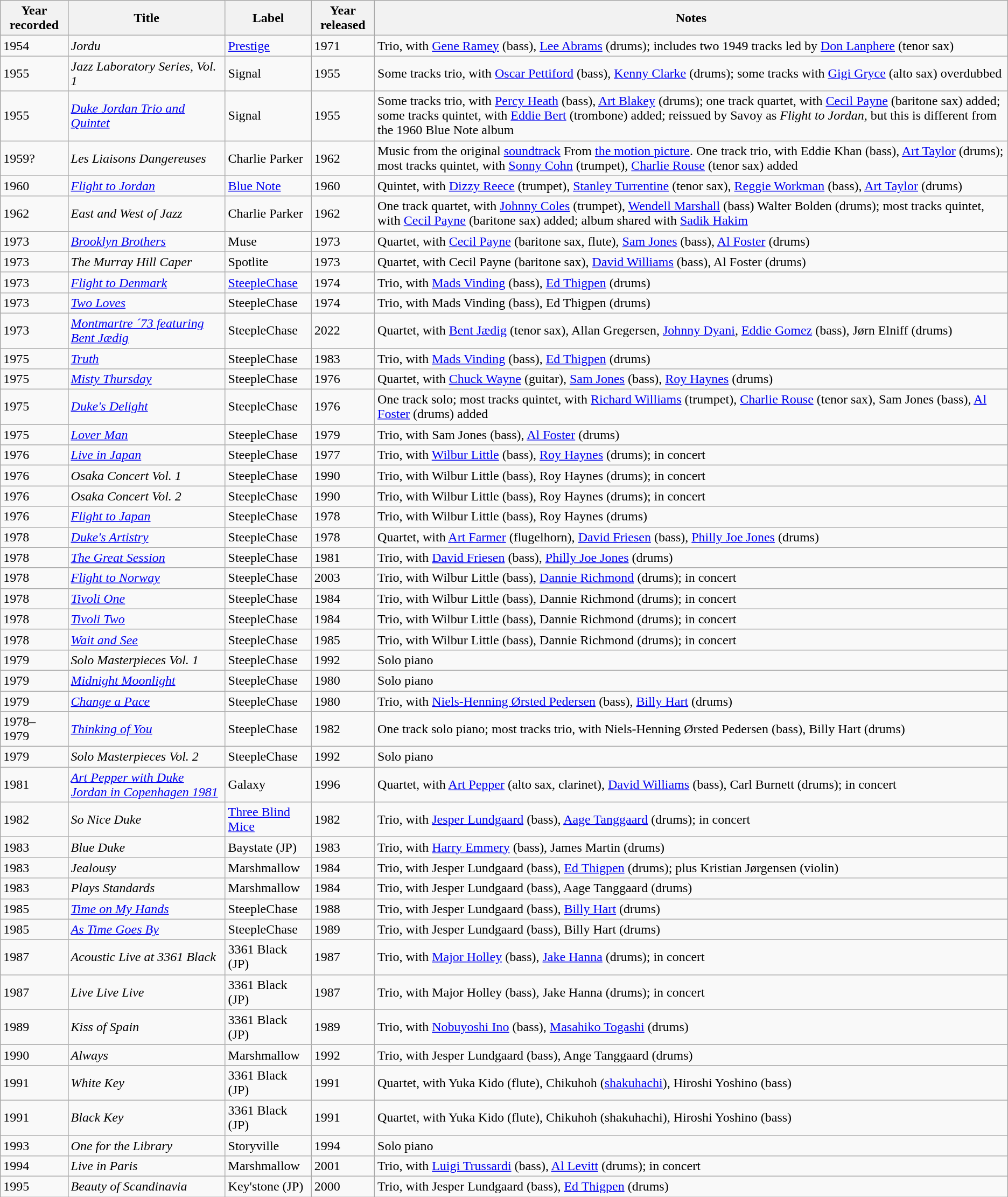<table class="wikitable sortable">
<tr>
<th>Year recorded</th>
<th>Title</th>
<th>Label</th>
<th>Year released</th>
<th>Notes</th>
</tr>
<tr>
<td>1954</td>
<td><em>Jordu</em></td>
<td><a href='#'>Prestige</a></td>
<td>1971</td>
<td>Trio, with <a href='#'>Gene Ramey</a> (bass), <a href='#'>Lee Abrams</a> (drums); includes two 1949 tracks led by <a href='#'>Don Lanphere</a> (tenor sax)</td>
</tr>
<tr>
<td>1955</td>
<td><em>Jazz Laboratory Series, Vol. 1</em></td>
<td>Signal</td>
<td>1955</td>
<td>Some tracks trio, with <a href='#'>Oscar Pettiford</a> (bass), <a href='#'>Kenny Clarke</a> (drums); some tracks with <a href='#'>Gigi Gryce</a> (alto sax) overdubbed</td>
</tr>
<tr>
<td>1955</td>
<td><em><a href='#'>Duke Jordan Trio and Quintet</a></em></td>
<td>Signal</td>
<td>1955</td>
<td>Some tracks trio, with <a href='#'>Percy Heath</a> (bass), <a href='#'>Art Blakey</a> (drums); one track quartet, with <a href='#'>Cecil Payne</a> (baritone sax) added; some tracks quintet, with <a href='#'>Eddie Bert</a> (trombone) added; reissued by Savoy as <em>Flight to Jordan</em>, but this is different from the 1960 Blue Note album</td>
</tr>
<tr>
<td>1959?</td>
<td><em>Les Liaisons Dangereuses</em></td>
<td>Charlie Parker</td>
<td>1962</td>
<td>Music from the original <a href='#'>soundtrack</a> From <a href='#'>the motion picture</a>. One track trio, with Eddie Khan (bass), <a href='#'>Art Taylor</a> (drums); most tracks quintet, with <a href='#'>Sonny Cohn</a> (trumpet), <a href='#'>Charlie Rouse</a> (tenor sax) added</td>
</tr>
<tr>
<td>1960</td>
<td><em><a href='#'>Flight to Jordan</a></em></td>
<td><a href='#'>Blue Note</a></td>
<td>1960</td>
<td>Quintet, with <a href='#'>Dizzy Reece</a> (trumpet), <a href='#'>Stanley Turrentine</a> (tenor sax), <a href='#'>Reggie Workman</a> (bass), <a href='#'>Art Taylor</a> (drums)</td>
</tr>
<tr>
<td>1962</td>
<td><em>East and West of Jazz</em></td>
<td>Charlie Parker</td>
<td>1962</td>
<td>One track quartet, with <a href='#'>Johnny Coles</a> (trumpet), <a href='#'>Wendell Marshall</a> (bass) Walter Bolden (drums); most tracks quintet, with <a href='#'>Cecil Payne</a> (baritone sax) added; album shared with <a href='#'>Sadik Hakim</a></td>
</tr>
<tr>
<td>1973</td>
<td><em><a href='#'>Brooklyn Brothers</a></em></td>
<td>Muse</td>
<td>1973</td>
<td>Quartet, with <a href='#'>Cecil Payne</a> (baritone sax, flute), <a href='#'>Sam Jones</a> (bass), <a href='#'>Al Foster</a> (drums)</td>
</tr>
<tr>
<td>1973</td>
<td><em>The Murray Hill Caper</em></td>
<td>Spotlite</td>
<td>1973</td>
<td>Quartet, with Cecil Payne (baritone sax), <a href='#'>David Williams</a> (bass), Al Foster (drums)</td>
</tr>
<tr>
<td>1973</td>
<td><em><a href='#'>Flight to Denmark</a></em></td>
<td><a href='#'>SteepleChase</a></td>
<td>1974</td>
<td>Trio, with <a href='#'>Mads Vinding</a> (bass), <a href='#'>Ed Thigpen</a> (drums)</td>
</tr>
<tr>
<td>1973</td>
<td><em><a href='#'>Two Loves</a></em></td>
<td>SteepleChase</td>
<td>1974</td>
<td>Trio, with Mads Vinding (bass), Ed Thigpen (drums)</td>
</tr>
<tr>
<td>1973</td>
<td><em><a href='#'>Montmartre ´73 featuring Bent Jædig</a></em></td>
<td>SteepleChase</td>
<td>2022</td>
<td>Quartet, with <a href='#'>Bent Jædig</a> (tenor sax), Allan Gregersen, <a href='#'>Johnny Dyani</a>, <a href='#'>Eddie Gomez</a> (bass), Jørn Elniff (drums)</td>
</tr>
<tr>
<td>1975</td>
<td><em><a href='#'>Truth</a></em></td>
<td>SteepleChase</td>
<td>1983</td>
<td>Trio, with <a href='#'>Mads Vinding</a> (bass), <a href='#'>Ed Thigpen</a> (drums)</td>
</tr>
<tr>
<td>1975</td>
<td><em><a href='#'>Misty Thursday</a></em></td>
<td>SteepleChase</td>
<td>1976</td>
<td>Quartet, with <a href='#'>Chuck Wayne</a> (guitar), <a href='#'>Sam Jones</a> (bass), <a href='#'>Roy Haynes</a> (drums)</td>
</tr>
<tr>
<td>1975</td>
<td><em><a href='#'>Duke's Delight</a></em></td>
<td>SteepleChase</td>
<td>1976</td>
<td>One track solo; most tracks quintet, with <a href='#'>Richard Williams</a> (trumpet), <a href='#'>Charlie Rouse</a> (tenor sax), Sam Jones (bass), <a href='#'>Al Foster</a> (drums) added</td>
</tr>
<tr>
<td>1975</td>
<td><em><a href='#'>Lover Man</a></em></td>
<td>SteepleChase</td>
<td>1979</td>
<td>Trio, with Sam Jones (bass), <a href='#'>Al Foster</a> (drums)</td>
</tr>
<tr>
<td>1976</td>
<td><em><a href='#'>Live in Japan</a></em></td>
<td>SteepleChase</td>
<td>1977</td>
<td>Trio, with <a href='#'>Wilbur Little</a> (bass), <a href='#'>Roy Haynes</a> (drums); in concert</td>
</tr>
<tr>
<td>1976</td>
<td><em>Osaka Concert Vol. 1</em></td>
<td>SteepleChase</td>
<td>1990</td>
<td>Trio, with Wilbur Little (bass), Roy Haynes (drums); in concert</td>
</tr>
<tr>
<td>1976</td>
<td><em>Osaka Concert Vol. 2</em></td>
<td>SteepleChase</td>
<td>1990</td>
<td>Trio, with Wilbur Little (bass), Roy Haynes (drums); in concert</td>
</tr>
<tr>
<td>1976</td>
<td><em><a href='#'>Flight to Japan</a></em></td>
<td>SteepleChase</td>
<td>1978</td>
<td>Trio, with Wilbur Little (bass), Roy Haynes (drums)</td>
</tr>
<tr>
<td>1978</td>
<td><em><a href='#'>Duke's Artistry</a></em></td>
<td>SteepleChase</td>
<td>1978</td>
<td>Quartet, with <a href='#'>Art Farmer</a> (flugelhorn), <a href='#'>David Friesen</a> (bass), <a href='#'>Philly Joe Jones</a> (drums)</td>
</tr>
<tr>
<td>1978</td>
<td><em><a href='#'>The Great Session</a></em></td>
<td>SteepleChase</td>
<td>1981</td>
<td>Trio, with <a href='#'>David Friesen</a> (bass), <a href='#'>Philly Joe Jones</a> (drums)</td>
</tr>
<tr>
<td>1978</td>
<td><em><a href='#'>Flight to Norway</a></em></td>
<td>SteepleChase</td>
<td>2003</td>
<td>Trio, with Wilbur Little (bass), <a href='#'>Dannie Richmond</a> (drums); in concert</td>
</tr>
<tr>
<td>1978</td>
<td><em><a href='#'>Tivoli One</a></em></td>
<td>SteepleChase</td>
<td>1984</td>
<td>Trio, with Wilbur Little (bass), Dannie Richmond (drums); in concert</td>
</tr>
<tr>
<td>1978</td>
<td><em><a href='#'>Tivoli Two</a></em></td>
<td>SteepleChase</td>
<td>1984</td>
<td>Trio, with Wilbur Little (bass), Dannie Richmond (drums); in concert</td>
</tr>
<tr>
<td>1978</td>
<td><em><a href='#'>Wait and See</a></em></td>
<td>SteepleChase</td>
<td>1985</td>
<td>Trio, with Wilbur Little (bass), Dannie Richmond (drums); in concert</td>
</tr>
<tr>
<td>1979</td>
<td><em>Solo Masterpieces Vol. 1</em></td>
<td>SteepleChase</td>
<td>1992</td>
<td>Solo piano</td>
</tr>
<tr>
<td>1979</td>
<td><em><a href='#'>Midnight Moonlight</a></em></td>
<td>SteepleChase</td>
<td>1980</td>
<td>Solo piano</td>
</tr>
<tr>
<td>1979</td>
<td><em><a href='#'>Change a Pace</a></em></td>
<td>SteepleChase</td>
<td>1980</td>
<td>Trio, with <a href='#'>Niels-Henning Ørsted Pedersen</a> (bass), <a href='#'>Billy Hart</a> (drums)</td>
</tr>
<tr>
<td>1978–<br>1979</td>
<td><em><a href='#'>Thinking of You</a></em></td>
<td>SteepleChase</td>
<td>1982</td>
<td>One track solo piano; most tracks trio, with Niels-Henning Ørsted Pedersen (bass), Billy Hart (drums)</td>
</tr>
<tr>
<td>1979</td>
<td><em>Solo Masterpieces Vol. 2</em></td>
<td>SteepleChase</td>
<td>1992</td>
<td>Solo piano</td>
</tr>
<tr>
<td>1981</td>
<td><em><a href='#'>Art Pepper with Duke Jordan in Copenhagen 1981</a></em></td>
<td>Galaxy</td>
<td>1996</td>
<td>Quartet, with <a href='#'>Art Pepper</a> (alto sax, clarinet), <a href='#'>David Williams</a> (bass), Carl Burnett (drums); in concert</td>
</tr>
<tr>
<td>1982</td>
<td><em>So Nice Duke</em></td>
<td><a href='#'>Three Blind Mice</a></td>
<td>1982</td>
<td>Trio, with <a href='#'>Jesper Lundgaard</a> (bass), <a href='#'>Aage Tanggaard</a> (drums); in concert</td>
</tr>
<tr>
<td>1983</td>
<td><em>Blue Duke</em></td>
<td>Baystate (JP)</td>
<td>1983</td>
<td>Trio, with <a href='#'>Harry Emmery</a> (bass), James Martin (drums)</td>
</tr>
<tr>
<td>1983</td>
<td><em>Jealousy</em></td>
<td>Marshmallow</td>
<td>1984</td>
<td>Trio, with Jesper Lundgaard (bass), <a href='#'>Ed Thigpen</a> (drums); plus Kristian Jørgensen (violin)</td>
</tr>
<tr>
<td>1983</td>
<td><em>Plays Standards</em></td>
<td>Marshmallow</td>
<td>1984</td>
<td>Trio, with Jesper Lundgaard (bass), Aage Tanggaard (drums)</td>
</tr>
<tr>
<td>1985</td>
<td><em><a href='#'>Time on My Hands</a></em></td>
<td>SteepleChase</td>
<td>1988</td>
<td>Trio, with Jesper Lundgaard (bass), <a href='#'>Billy Hart</a> (drums)</td>
</tr>
<tr>
<td>1985</td>
<td><em><a href='#'>As Time Goes By</a></em></td>
<td>SteepleChase</td>
<td>1989</td>
<td>Trio, with Jesper Lundgaard (bass), Billy Hart (drums)</td>
</tr>
<tr>
<td>1987</td>
<td><em>Acoustic Live at 3361 Black</em></td>
<td>3361 Black (JP)</td>
<td>1987</td>
<td>Trio, with <a href='#'>Major Holley</a> (bass), <a href='#'>Jake Hanna</a> (drums); in concert</td>
</tr>
<tr>
<td>1987</td>
<td><em>Live Live Live</em></td>
<td>3361 Black (JP)</td>
<td>1987</td>
<td>Trio, with Major Holley (bass), Jake Hanna (drums); in concert</td>
</tr>
<tr>
<td>1989</td>
<td><em>Kiss of Spain</em></td>
<td>3361 Black (JP)</td>
<td>1989</td>
<td>Trio, with <a href='#'>Nobuyoshi Ino</a> (bass), <a href='#'>Masahiko Togashi</a> (drums)</td>
</tr>
<tr>
<td>1990</td>
<td><em>Always</em></td>
<td>Marshmallow</td>
<td>1992</td>
<td>Trio, with Jesper Lundgaard (bass), Ange Tanggaard (drums)</td>
</tr>
<tr>
<td>1991</td>
<td><em>White Key</em></td>
<td>3361 Black (JP)</td>
<td>1991</td>
<td>Quartet, with Yuka Kido (flute), Chikuhoh (<a href='#'>shakuhachi</a>), Hiroshi Yoshino (bass)</td>
</tr>
<tr>
<td>1991</td>
<td><em>Black Key</em></td>
<td>3361 Black (JP)</td>
<td>1991</td>
<td>Quartet, with Yuka Kido (flute), Chikuhoh (shakuhachi), Hiroshi Yoshino (bass)</td>
</tr>
<tr>
<td>1993</td>
<td><em>One for the Library</em></td>
<td>Storyville</td>
<td>1994</td>
<td>Solo piano</td>
</tr>
<tr>
<td>1994</td>
<td><em>Live in Paris</em></td>
<td>Marshmallow</td>
<td>2001</td>
<td>Trio, with <a href='#'>Luigi Trussardi</a> (bass), <a href='#'>Al Levitt</a> (drums); in concert</td>
</tr>
<tr>
<td>1995</td>
<td><em>Beauty of Scandinavia</em></td>
<td>Key'stone (JP)</td>
<td>2000</td>
<td>Trio, with Jesper Lundgaard (bass), <a href='#'>Ed Thigpen</a> (drums)</td>
</tr>
</table>
